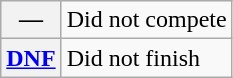<table class="wikitable">
<tr>
<th scope="row">—</th>
<td>Did not compete</td>
</tr>
<tr>
<th scope="row"><a href='#'>DNF</a></th>
<td>Did not finish</td>
</tr>
</table>
